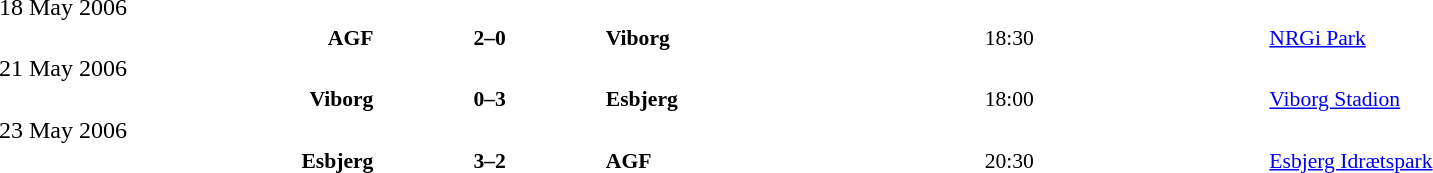<table cellspacing="1" style="width:100%;">
<tr>
<th width=20%></th>
<th width=12%></th>
<th width=20%></th>
<th></th>
<th width=33%></th>
</tr>
<tr>
<td>18 May 2006</td>
</tr>
<tr style=font-size:90%>
<td align=right><strong>AGF</strong></td>
<td align=center><strong>2–0</strong></td>
<td><strong>Viborg</strong></td>
<td>18:30</td>
<td><a href='#'>NRGi Park</a></td>
</tr>
<tr>
<td>21 May 2006</td>
</tr>
<tr style=font-size:90%>
<td align=right><strong>Viborg</strong></td>
<td align=center><strong>0–3</strong></td>
<td><strong>Esbjerg</strong></td>
<td>18:00</td>
<td><a href='#'>Viborg Stadion</a></td>
</tr>
<tr>
<td>23 May 2006</td>
</tr>
<tr style=font-size:90%>
<td align=right><strong>Esbjerg</strong></td>
<td align=center><strong>3–2</strong></td>
<td><strong>AGF</strong></td>
<td>20:30</td>
<td><a href='#'>Esbjerg Idrætspark</a></td>
</tr>
</table>
